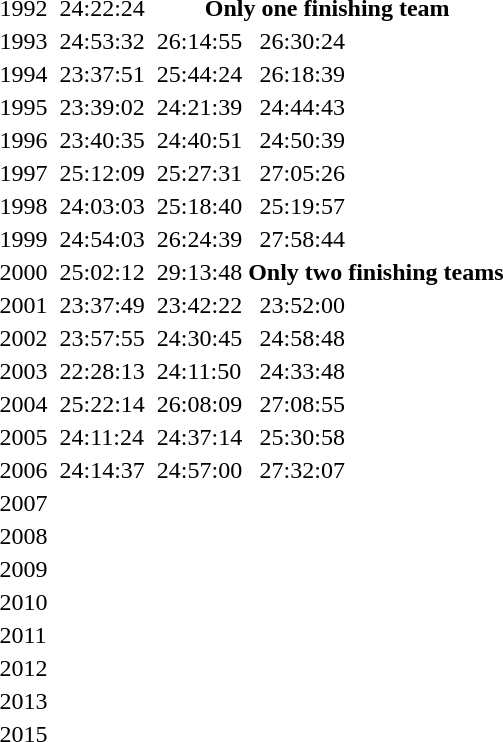<table>
<tr>
<td>1992</td>
<td></td>
<td>24:22:24</td>
<th colspan=4>Only one finishing team</th>
</tr>
<tr>
<td>1993</td>
<td></td>
<td>24:53:32</td>
<td></td>
<td>26:14:55</td>
<td></td>
<td>26:30:24</td>
</tr>
<tr>
<td>1994</td>
<td></td>
<td>23:37:51</td>
<td></td>
<td>25:44:24</td>
<td></td>
<td>26:18:39</td>
</tr>
<tr>
<td>1995</td>
<td></td>
<td>23:39:02</td>
<td></td>
<td>24:21:39</td>
<td></td>
<td>24:44:43</td>
</tr>
<tr>
<td>1996</td>
<td></td>
<td>23:40:35</td>
<td></td>
<td>24:40:51</td>
<td></td>
<td>24:50:39</td>
</tr>
<tr>
<td>1997</td>
<td></td>
<td>25:12:09</td>
<td></td>
<td>25:27:31</td>
<td></td>
<td>27:05:26</td>
</tr>
<tr>
<td>1998</td>
<td></td>
<td>24:03:03</td>
<td></td>
<td>25:18:40</td>
<td></td>
<td>25:19:57</td>
</tr>
<tr>
<td>1999</td>
<td></td>
<td>24:54:03</td>
<td></td>
<td>26:24:39</td>
<td></td>
<td>27:58:44</td>
</tr>
<tr>
<td>2000</td>
<td></td>
<td>25:02:12</td>
<td></td>
<td>29:13:48</td>
<th colspan=2>Only two finishing teams</th>
</tr>
<tr>
<td>2001</td>
<td></td>
<td>23:37:49</td>
<td></td>
<td>23:42:22</td>
<td></td>
<td>23:52:00</td>
</tr>
<tr>
<td>2002</td>
<td></td>
<td>23:57:55</td>
<td></td>
<td>24:30:45</td>
<td></td>
<td>24:58:48</td>
</tr>
<tr>
<td>2003</td>
<td></td>
<td>22:28:13</td>
<td></td>
<td>24:11:50</td>
<td></td>
<td>24:33:48</td>
</tr>
<tr>
<td>2004</td>
<td></td>
<td>25:22:14</td>
<td></td>
<td>26:08:09</td>
<td></td>
<td>27:08:55</td>
</tr>
<tr>
<td>2005</td>
<td></td>
<td>24:11:24</td>
<td></td>
<td>24:37:14</td>
<td></td>
<td>25:30:58</td>
</tr>
<tr>
<td>2006</td>
<td></td>
<td>24:14:37</td>
<td></td>
<td>24:57:00</td>
<td></td>
<td>27:32:07</td>
</tr>
<tr>
<td>2007</td>
<td></td>
<td></td>
<td></td>
<td></td>
<td></td>
<td></td>
</tr>
<tr>
<td>2008</td>
<td></td>
<td></td>
<td></td>
<td></td>
<td></td>
<td></td>
</tr>
<tr>
<td>2009</td>
<td></td>
<td></td>
<td></td>
<td></td>
<td></td>
<td></td>
</tr>
<tr>
<td>2010</td>
<td></td>
<td></td>
<td></td>
<td></td>
<td></td>
<td></td>
</tr>
<tr>
<td>2011</td>
<td></td>
<td></td>
<td></td>
<td></td>
<td></td>
<td></td>
</tr>
<tr>
<td>2012</td>
<td></td>
<td></td>
<td></td>
<td></td>
<td></td>
<td></td>
</tr>
<tr>
<td>2013</td>
<td></td>
<td></td>
<td></td>
<td></td>
<td></td>
<td></td>
</tr>
<tr>
<td>2015</td>
<td></td>
<td></td>
<td></td>
<td></td>
<td></td>
<td></td>
</tr>
</table>
